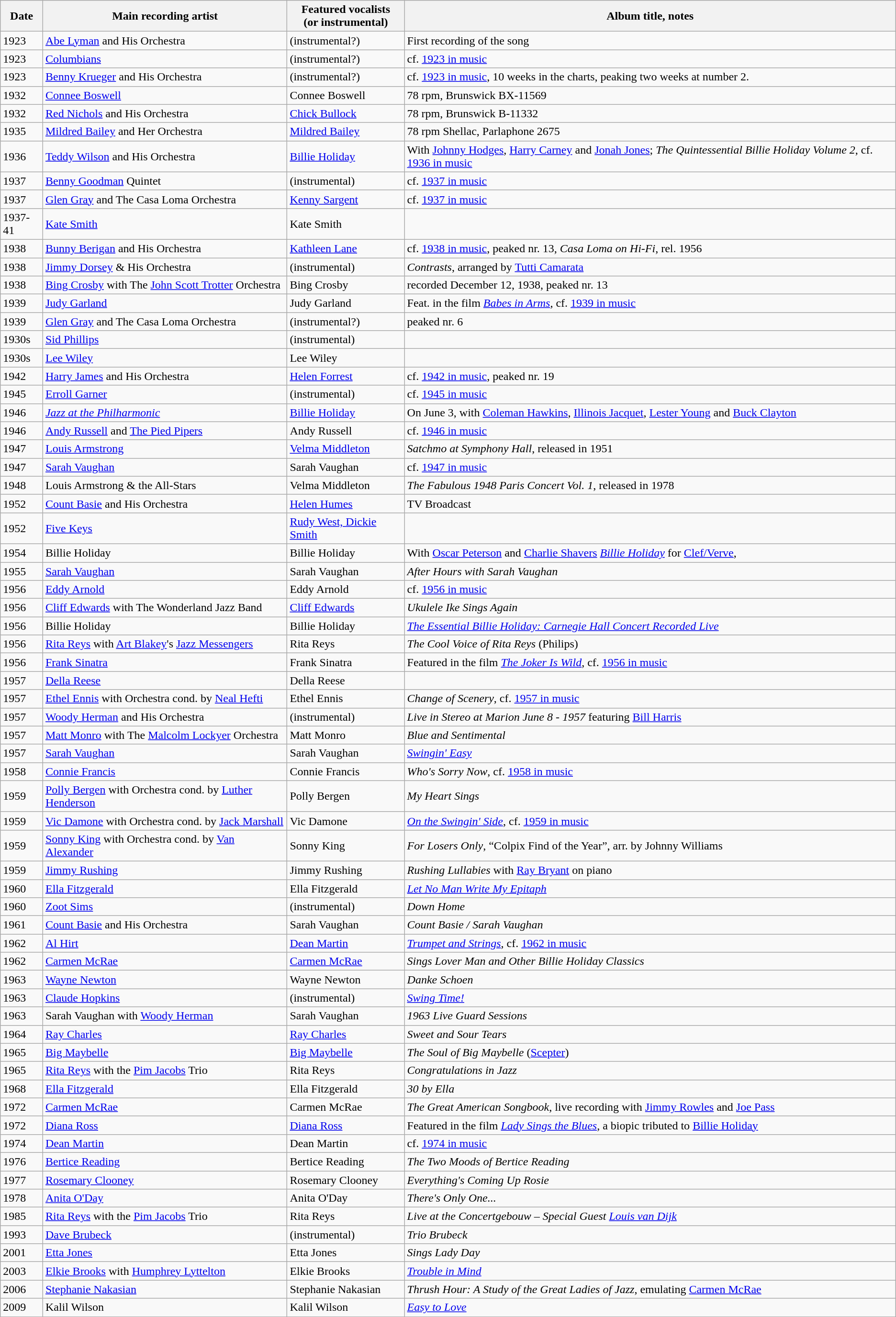<table class="wikitable sortable" border="1">
<tr>
<th scope="col">Date</th>
<th scope="col">Main recording artist</th>
<th scope="col">Featured vocalists<br>(or instrumental)</th>
<th scope="col" class="unsortable">Album title, notes</th>
</tr>
<tr>
<td>1923</td>
<td><a href='#'>Abe Lyman</a> and His Orchestra</td>
<td>(instrumental?)</td>
<td>First recording of the song</td>
</tr>
<tr>
<td>1923</td>
<td><a href='#'>Columbians</a></td>
<td>(instrumental?)</td>
<td>cf. <a href='#'>1923 in music</a></td>
</tr>
<tr>
<td>1923</td>
<td><a href='#'>Benny Krueger</a> and His Orchestra</td>
<td>(instrumental?)</td>
<td>cf. <a href='#'>1923 in music</a>, 10 weeks in the charts, peaking two weeks at number 2.</td>
</tr>
<tr>
<td>1932</td>
<td><a href='#'>Connee Boswell</a></td>
<td>Connee Boswell</td>
<td>78 rpm, Brunswick BX-11569</td>
</tr>
<tr>
<td>1932</td>
<td><a href='#'>Red Nichols</a> and His Orchestra</td>
<td><a href='#'>Chick Bullock</a></td>
<td>78 rpm, Brunswick B-11332</td>
</tr>
<tr>
<td>1935</td>
<td><a href='#'>Mildred Bailey</a> and Her Orchestra</td>
<td><a href='#'>Mildred Bailey</a></td>
<td>78 rpm Shellac, Parlaphone 2675</td>
</tr>
<tr>
<td>1936</td>
<td><a href='#'>Teddy Wilson</a> and His Orchestra</td>
<td><a href='#'>Billie Holiday</a></td>
<td>With <a href='#'>Johnny Hodges</a>, <a href='#'>Harry Carney</a> and <a href='#'>Jonah Jones</a>; <em>The Quintessential Billie Holiday Volume 2</em>, cf. <a href='#'>1936 in music</a></td>
</tr>
<tr>
<td>1937</td>
<td><a href='#'>Benny Goodman</a> Quintet</td>
<td>(instrumental)</td>
<td>cf. <a href='#'>1937 in music</a></td>
</tr>
<tr>
<td>1937</td>
<td><a href='#'>Glen Gray</a> and The Casa Loma Orchestra</td>
<td><a href='#'>Kenny Sargent</a></td>
<td>cf. <a href='#'>1937 in music</a></td>
</tr>
<tr>
<td>1937-41</td>
<td><a href='#'>Kate Smith</a></td>
<td>Kate Smith</td>
<td></td>
</tr>
<tr>
<td>1938</td>
<td><a href='#'>Bunny Berigan</a> and His Orchestra</td>
<td><a href='#'>Kathleen Lane</a></td>
<td>cf. <a href='#'>1938 in music</a>, peaked nr. 13, <em>Casa Loma on Hi-Fi</em>, rel. 1956</td>
</tr>
<tr>
<td>1938</td>
<td><a href='#'>Jimmy Dorsey</a> & His Orchestra</td>
<td>(instrumental)</td>
<td><em>Contrasts</em>, arranged by <a href='#'>Tutti Camarata</a></td>
</tr>
<tr>
<td>1938</td>
<td><a href='#'>Bing Crosby</a> with The <a href='#'>John Scott Trotter</a> Orchestra</td>
<td>Bing Crosby</td>
<td>recorded December 12, 1938,  peaked nr. 13</td>
</tr>
<tr>
<td>1939</td>
<td><a href='#'>Judy Garland</a></td>
<td>Judy Garland</td>
<td>Feat. in the film <em><a href='#'>Babes in Arms</a></em>, cf. <a href='#'>1939 in music</a></td>
</tr>
<tr>
<td>1939</td>
<td><a href='#'>Glen Gray</a> and The Casa Loma Orchestra</td>
<td>(instrumental?)</td>
<td>peaked nr. 6</td>
</tr>
<tr>
<td>1930s</td>
<td><a href='#'>Sid Phillips</a></td>
<td>(instrumental)</td>
<td></td>
</tr>
<tr>
<td>1930s</td>
<td><a href='#'>Lee Wiley</a></td>
<td>Lee Wiley</td>
<td></td>
</tr>
<tr>
<td>1942</td>
<td><a href='#'>Harry James</a> and His Orchestra</td>
<td><a href='#'>Helen Forrest</a></td>
<td>cf. <a href='#'>1942 in music</a>, peaked nr. 19</td>
</tr>
<tr>
<td>1945</td>
<td><a href='#'>Erroll Garner</a></td>
<td>(instrumental)</td>
<td>cf. <a href='#'>1945 in music</a></td>
</tr>
<tr>
<td>1946</td>
<td><em><a href='#'>Jazz at the Philharmonic</a></em></td>
<td><a href='#'>Billie Holiday</a></td>
<td>On June 3, with <a href='#'>Coleman Hawkins</a>, <a href='#'>Illinois Jacquet</a>, <a href='#'>Lester Young</a> and <a href='#'>Buck Clayton</a></td>
</tr>
<tr>
<td>1946</td>
<td><a href='#'>Andy Russell</a> and <a href='#'>The Pied Pipers</a></td>
<td>Andy Russell</td>
<td>cf. <a href='#'>1946 in music</a></td>
</tr>
<tr>
<td>1947</td>
<td><a href='#'>Louis Armstrong</a></td>
<td><a href='#'>Velma Middleton</a></td>
<td><em>Satchmo at Symphony Hall</em>, released in 1951</td>
</tr>
<tr>
<td>1947</td>
<td><a href='#'>Sarah Vaughan</a></td>
<td>Sarah Vaughan</td>
<td>cf. <a href='#'>1947 in music</a></td>
</tr>
<tr>
<td>1948</td>
<td>Louis Armstrong & the All-Stars</td>
<td>Velma Middleton</td>
<td><em>The Fabulous 1948 Paris Concert Vol. 1</em>, released in 1978</td>
</tr>
<tr>
<td>1952</td>
<td><a href='#'>Count Basie</a> and His Orchestra</td>
<td><a href='#'>Helen Humes</a></td>
<td>TV Broadcast</td>
</tr>
<tr>
<td>1952</td>
<td><a href='#'>Five Keys</a></td>
<td><a href='#'>Rudy West, Dickie Smith</a></td>
<td></td>
</tr>
<tr>
<td>1954</td>
<td>Billie Holiday</td>
<td>Billie Holiday</td>
<td>With <a href='#'>Oscar Peterson</a> and <a href='#'>Charlie Shavers</a> <em><a href='#'>Billie Holiday</a></em> for <a href='#'>Clef/Verve</a>,</td>
</tr>
<tr>
<td>1955</td>
<td><a href='#'>Sarah Vaughan</a></td>
<td>Sarah Vaughan</td>
<td><em>After Hours with Sarah Vaughan</em></td>
</tr>
<tr>
<td>1956</td>
<td><a href='#'>Eddy Arnold</a></td>
<td>Eddy Arnold</td>
<td>cf. <a href='#'>1956 in music</a></td>
</tr>
<tr>
<td>1956</td>
<td><a href='#'>Cliff Edwards</a> with The Wonderland Jazz Band</td>
<td><a href='#'>Cliff Edwards</a></td>
<td><em>Ukulele Ike Sings Again</em></td>
</tr>
<tr>
<td>1956</td>
<td>Billie Holiday</td>
<td>Billie Holiday</td>
<td><em><a href='#'>The Essential Billie Holiday: Carnegie Hall Concert Recorded Live</a></em></td>
</tr>
<tr>
<td>1956</td>
<td><a href='#'>Rita Reys</a> with <a href='#'>Art Blakey</a>'s <a href='#'>Jazz Messengers</a></td>
<td>Rita Reys</td>
<td><em>The Cool Voice of Rita Reys</em> (Philips)</td>
</tr>
<tr>
<td>1956</td>
<td><a href='#'>Frank Sinatra</a></td>
<td>Frank Sinatra</td>
<td>Featured in the film <em><a href='#'>The Joker Is Wild</a></em>, cf. <a href='#'>1956 in music</a></td>
</tr>
<tr>
<td>1957</td>
<td><a href='#'>Della Reese</a></td>
<td>Della Reese</td>
<td></td>
</tr>
<tr>
<td>1957</td>
<td><a href='#'>Ethel Ennis</a> with Orchestra cond. by <a href='#'>Neal Hefti</a></td>
<td>Ethel Ennis</td>
<td><em>Change of Scenery</em>, cf. <a href='#'>1957 in music</a></td>
</tr>
<tr>
<td>1957</td>
<td><a href='#'>Woody Herman</a> and His Orchestra</td>
<td>(instrumental)</td>
<td><em>Live in Stereo at Marion June 8 - 1957 </em> featuring <a href='#'>Bill Harris</a></td>
</tr>
<tr>
<td>1957</td>
<td><a href='#'>Matt Monro</a> with The <a href='#'>Malcolm Lockyer</a> Orchestra</td>
<td>Matt Monro</td>
<td><em>Blue and Sentimental</em></td>
</tr>
<tr>
<td>1957</td>
<td><a href='#'>Sarah Vaughan</a></td>
<td>Sarah Vaughan</td>
<td><em><a href='#'>Swingin' Easy</a></em></td>
</tr>
<tr>
<td>1958</td>
<td><a href='#'>Connie Francis</a></td>
<td>Connie Francis</td>
<td><em>Who's Sorry Now</em>, cf. <a href='#'>1958 in music</a></td>
</tr>
<tr>
<td>1959</td>
<td><a href='#'>Polly Bergen</a> with Orchestra cond. by <a href='#'>Luther Henderson</a></td>
<td>Polly Bergen</td>
<td><em>My Heart Sings</em></td>
</tr>
<tr>
<td>1959</td>
<td><a href='#'>Vic Damone</a> with Orchestra cond. by <a href='#'>Jack Marshall</a></td>
<td>Vic Damone</td>
<td><em><a href='#'>On the Swingin' Side</a></em>, cf. <a href='#'>1959 in music</a></td>
</tr>
<tr>
<td>1959</td>
<td><a href='#'>Sonny King</a> with Orchestra cond. by <a href='#'>Van Alexander</a></td>
<td>Sonny King</td>
<td><em>For Losers Only</em>, “Colpix Find of the Year”, arr. by Johnny Williams</td>
</tr>
<tr>
<td>1959</td>
<td><a href='#'>Jimmy Rushing</a></td>
<td>Jimmy Rushing</td>
<td><em>Rushing Lullabies</em> with <a href='#'>Ray Bryant</a> on piano</td>
</tr>
<tr>
<td>1960</td>
<td><a href='#'>Ella Fitzgerald</a></td>
<td>Ella Fitzgerald</td>
<td><em><a href='#'>Let No Man Write My Epitaph</a></em></td>
</tr>
<tr>
<td>1960</td>
<td><a href='#'>Zoot Sims</a></td>
<td>(instrumental)</td>
<td><em>Down Home</em></td>
</tr>
<tr>
<td>1961</td>
<td><a href='#'>Count Basie</a> and His Orchestra</td>
<td>Sarah Vaughan</td>
<td><em>Count Basie / Sarah Vaughan</em></td>
</tr>
<tr>
<td>1962</td>
<td><a href='#'>Al Hirt</a></td>
<td><a href='#'>Dean Martin</a></td>
<td><em><a href='#'>Trumpet and Strings</a></em>, cf. <a href='#'>1962 in music</a></td>
</tr>
<tr>
<td>1962</td>
<td><a href='#'>Carmen McRae</a></td>
<td><a href='#'>Carmen McRae</a></td>
<td><em>Sings Lover Man and Other Billie Holiday Classics</em></td>
</tr>
<tr>
<td>1963</td>
<td><a href='#'>Wayne Newton</a></td>
<td>Wayne Newton</td>
<td><em>Danke Schoen</em></td>
</tr>
<tr>
<td>1963</td>
<td><a href='#'>Claude Hopkins</a></td>
<td>(instrumental)</td>
<td><em><a href='#'>Swing Time!</a></em></td>
</tr>
<tr>
<td>1963</td>
<td>Sarah Vaughan with <a href='#'>Woody Herman</a></td>
<td>Sarah Vaughan</td>
<td><em>1963 Live Guard Sessions</em></td>
</tr>
<tr>
<td>1964</td>
<td><a href='#'>Ray Charles</a></td>
<td><a href='#'>Ray Charles</a></td>
<td><em>Sweet and Sour Tears</em></td>
</tr>
<tr>
<td>1965</td>
<td><a href='#'>Big Maybelle</a></td>
<td><a href='#'>Big Maybelle</a></td>
<td><em>The Soul of Big Maybelle</em> (<a href='#'>Scepter</a>)</td>
</tr>
<tr>
<td>1965</td>
<td><a href='#'>Rita Reys</a> with the <a href='#'>Pim Jacobs</a> Trio</td>
<td>Rita Reys</td>
<td><em>Congratulations in Jazz</em></td>
</tr>
<tr>
<td>1968</td>
<td><a href='#'>Ella Fitzgerald</a></td>
<td>Ella Fitzgerald</td>
<td><em>30 by Ella</em></td>
</tr>
<tr>
<td>1972</td>
<td><a href='#'>Carmen McRae</a></td>
<td>Carmen McRae</td>
<td><em>The Great American Songbook</em>, live recording with <a href='#'>Jimmy Rowles</a> and <a href='#'>Joe Pass</a></td>
</tr>
<tr>
<td>1972</td>
<td><a href='#'>Diana Ross</a></td>
<td><a href='#'>Diana Ross</a></td>
<td>Featured in the film <em><a href='#'>Lady Sings the Blues</a></em>, a biopic tributed to <a href='#'>Billie Holiday</a></td>
</tr>
<tr>
<td>1974</td>
<td><a href='#'>Dean Martin</a></td>
<td>Dean Martin</td>
<td>cf. <a href='#'>1974 in music</a></td>
</tr>
<tr>
<td>1976</td>
<td><a href='#'>Bertice Reading</a></td>
<td>Bertice Reading</td>
<td><em>The Two Moods of Bertice Reading</em></td>
</tr>
<tr>
<td>1977</td>
<td><a href='#'>Rosemary Clooney</a></td>
<td>Rosemary Clooney</td>
<td><em>Everything's Coming Up Rosie</em></td>
</tr>
<tr>
<td>1978</td>
<td><a href='#'>Anita O'Day</a></td>
<td>Anita O'Day</td>
<td><em>There's Only One...</em></td>
</tr>
<tr>
<td>1985</td>
<td><a href='#'>Rita Reys</a> with the <a href='#'>Pim Jacobs</a> Trio</td>
<td>Rita Reys</td>
<td><em>Live at the Concertgebouw – Special Guest <a href='#'>Louis van Dijk</a></em></td>
</tr>
<tr>
<td>1993</td>
<td><a href='#'>Dave Brubeck</a></td>
<td>(instrumental)</td>
<td><em>Trio Brubeck</em></td>
</tr>
<tr>
<td>2001</td>
<td><a href='#'>Etta Jones</a></td>
<td>Etta Jones</td>
<td><em>Sings Lady Day</em></td>
</tr>
<tr>
<td>2003</td>
<td><a href='#'>Elkie Brooks</a> with <a href='#'>Humphrey Lyttelton</a></td>
<td>Elkie Brooks</td>
<td><em><a href='#'>Trouble in Mind</a></em></td>
</tr>
<tr>
<td>2006</td>
<td><a href='#'>Stephanie Nakasian</a></td>
<td>Stephanie Nakasian</td>
<td><em>Thrush Hour: A Study of the Great Ladies of Jazz</em>, emulating <a href='#'>Carmen McRae</a></td>
</tr>
<tr>
<td>2009</td>
<td>Kalil Wilson</td>
<td>Kalil Wilson</td>
<td><em><a href='#'>Easy to Love</a></em></td>
</tr>
<tr>
</tr>
</table>
